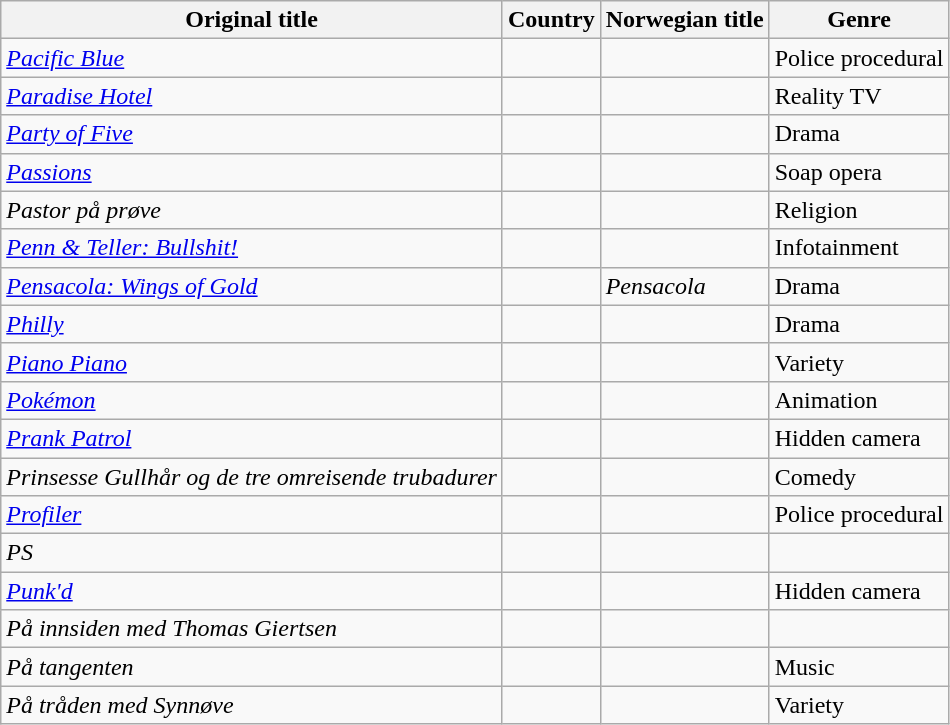<table class="wikitable sortable">
<tr>
<th>Original title</th>
<th>Country</th>
<th>Norwegian title</th>
<th>Genre</th>
</tr>
<tr>
<td><em><a href='#'>Pacific Blue</a></em></td>
<td></td>
<td></td>
<td>Police procedural</td>
</tr>
<tr>
<td><em><a href='#'>Paradise Hotel</a></em></td>
<td></td>
<td></td>
<td>Reality TV</td>
</tr>
<tr>
<td><em><a href='#'>Party of Five</a></em></td>
<td></td>
<td></td>
<td>Drama</td>
</tr>
<tr>
<td><em><a href='#'>Passions</a></em></td>
<td></td>
<td></td>
<td>Soap opera</td>
</tr>
<tr>
<td><em>Pastor på prøve</em></td>
<td></td>
<td></td>
<td>Religion</td>
</tr>
<tr>
<td><em><a href='#'>Penn & Teller: Bullshit!</a></em></td>
<td></td>
<td></td>
<td>Infotainment</td>
</tr>
<tr>
<td><em><a href='#'>Pensacola: Wings of Gold</a></em></td>
<td></td>
<td><em>Pensacola</em></td>
<td>Drama</td>
</tr>
<tr>
<td><em><a href='#'>Philly</a></em></td>
<td></td>
<td></td>
<td>Drama</td>
</tr>
<tr>
<td><em><a href='#'>Piano Piano</a></em></td>
<td></td>
<td></td>
<td>Variety</td>
</tr>
<tr>
<td><em><a href='#'>Pokémon</a></em></td>
<td></td>
<td></td>
<td>Animation</td>
</tr>
<tr>
<td><em><a href='#'>Prank Patrol</a></em></td>
<td></td>
<td></td>
<td>Hidden camera</td>
</tr>
<tr>
<td><em>Prinsesse Gullhår og de tre omreisende trubadurer</em></td>
<td></td>
<td></td>
<td>Comedy</td>
</tr>
<tr>
<td><em><a href='#'>Profiler</a></em></td>
<td></td>
<td></td>
<td>Police procedural</td>
</tr>
<tr>
<td><em>PS</em></td>
<td></td>
<td></td>
<td></td>
</tr>
<tr>
<td><em><a href='#'>Punk'd</a></em></td>
<td></td>
<td></td>
<td>Hidden camera</td>
</tr>
<tr>
<td><em>På innsiden med Thomas Giertsen</em></td>
<td></td>
<td></td>
<td></td>
</tr>
<tr>
<td><em>På tangenten</em></td>
<td></td>
<td></td>
<td>Music</td>
</tr>
<tr>
<td><em>På tråden med Synnøve</em></td>
<td></td>
<td></td>
<td>Variety</td>
</tr>
</table>
